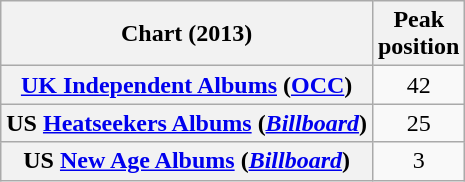<table class="wikitable sortable plainrowheaders" style="text-align:center">
<tr>
<th scope="col">Chart (2013)</th>
<th scope="col">Peak<br>position</th>
</tr>
<tr>
<th scope="row"><a href='#'>UK Independent Albums</a> (<a href='#'>OCC</a>)</th>
<td>42</td>
</tr>
<tr>
<th scope="row">US <a href='#'>Heatseekers Albums</a> (<em><a href='#'>Billboard</a></em>)</th>
<td>25</td>
</tr>
<tr>
<th scope="row">US <a href='#'>New Age Albums</a> (<em><a href='#'>Billboard</a></em>)</th>
<td>3</td>
</tr>
</table>
